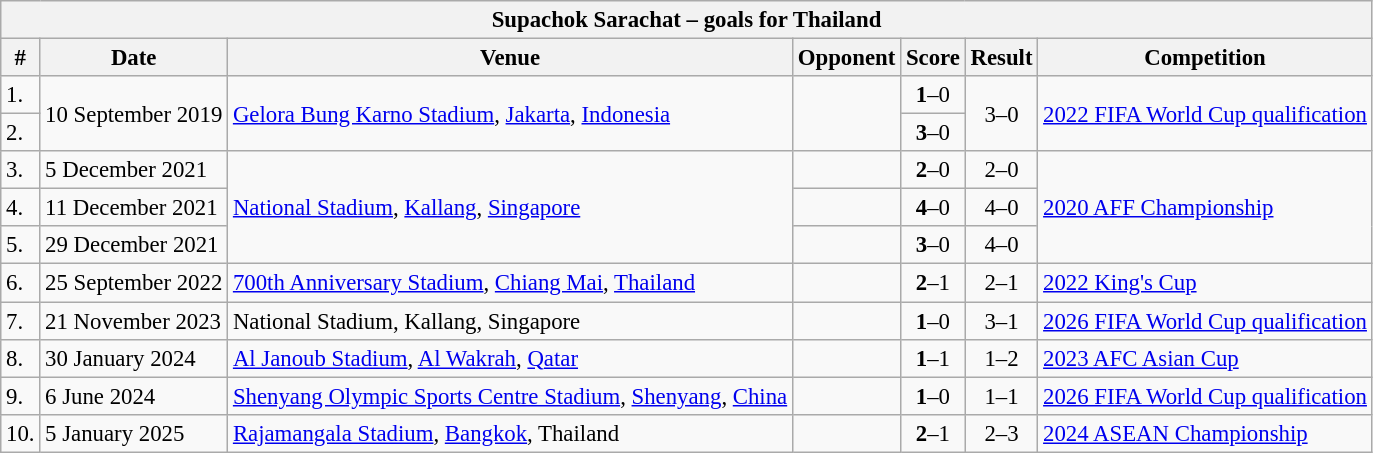<table class="wikitable" style="font-size:95%;">
<tr>
<th colspan="8">Supachok Sarachat – goals for Thailand</th>
</tr>
<tr>
<th>#</th>
<th>Date</th>
<th>Venue</th>
<th>Opponent</th>
<th>Score</th>
<th>Result</th>
<th>Competition</th>
</tr>
<tr>
<td>1.</td>
<td rowspan="2">10 September 2019</td>
<td rowspan="2"><a href='#'>Gelora Bung Karno Stadium</a>, <a href='#'>Jakarta</a>, <a href='#'>Indonesia</a></td>
<td rowspan="2"></td>
<td align=center><strong>1</strong>–0</td>
<td rowspan="2" align=center>3–0</td>
<td rowspan="2"><a href='#'>2022 FIFA World Cup qualification</a></td>
</tr>
<tr>
<td>2.</td>
<td align=center><strong>3</strong>–0</td>
</tr>
<tr>
<td>3.</td>
<td>5 December 2021</td>
<td rowspan="3"><a href='#'>National Stadium</a>, <a href='#'>Kallang</a>, <a href='#'>Singapore</a></td>
<td></td>
<td align=center><strong>2</strong>–0</td>
<td align=center>2–0</td>
<td rowspan="3"><a href='#'>2020 AFF Championship</a></td>
</tr>
<tr>
<td>4.</td>
<td>11 December 2021</td>
<td></td>
<td align=center><strong>4</strong>–0</td>
<td align=center>4–0</td>
</tr>
<tr>
<td>5.</td>
<td>29 December 2021</td>
<td></td>
<td align=center><strong>3</strong>–0</td>
<td align=center>4–0</td>
</tr>
<tr>
<td>6.</td>
<td>25 September 2022</td>
<td><a href='#'>700th Anniversary Stadium</a>, <a href='#'>Chiang Mai</a>, <a href='#'>Thailand</a></td>
<td></td>
<td align=center><strong>2</strong>–1</td>
<td align=center>2–1</td>
<td><a href='#'>2022 King's Cup</a></td>
</tr>
<tr>
<td>7.</td>
<td>21 November 2023</td>
<td>National Stadium, Kallang, Singapore</td>
<td></td>
<td align=center><strong>1</strong>–0</td>
<td align=center>3–1</td>
<td><a href='#'>2026 FIFA World Cup qualification</a></td>
</tr>
<tr>
<td>8.</td>
<td>30 January 2024</td>
<td><a href='#'>Al Janoub Stadium</a>, <a href='#'>Al Wakrah</a>, <a href='#'>Qatar</a></td>
<td></td>
<td align=center><strong>1</strong>–1</td>
<td align=center>1–2</td>
<td><a href='#'>2023 AFC Asian Cup</a></td>
</tr>
<tr>
<td>9.</td>
<td>6 June 2024</td>
<td><a href='#'>Shenyang Olympic Sports Centre Stadium</a>, <a href='#'>Shenyang</a>, <a href='#'>China</a></td>
<td></td>
<td align=center><strong>1</strong>–0</td>
<td align=center>1–1</td>
<td><a href='#'>2026 FIFA World Cup qualification</a></td>
</tr>
<tr>
<td>10.</td>
<td>5 January 2025</td>
<td><a href='#'>Rajamangala Stadium</a>, <a href='#'>Bangkok</a>, Thailand</td>
<td></td>
<td align="center"><strong>2</strong>–1</td>
<td align="center">2–3</td>
<td><a href='#'>2024 ASEAN Championship</a></td>
</tr>
</table>
